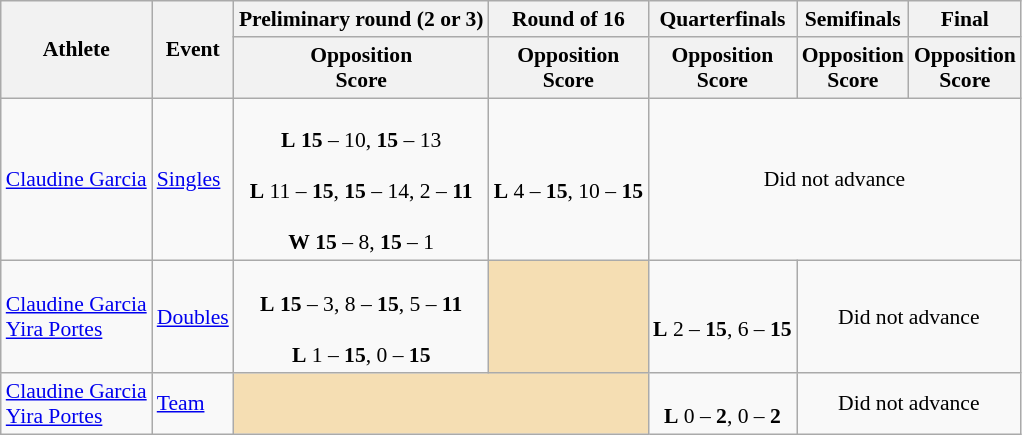<table class="wikitable" border="1" style="font-size:90%">
<tr>
<th rowspan=2>Athlete</th>
<th rowspan=2>Event</th>
<th>Preliminary round (2 or 3)</th>
<th>Round of 16</th>
<th>Quarterfinals</th>
<th>Semifinals</th>
<th>Final</th>
</tr>
<tr>
<th>Opposition<br>Score</th>
<th>Opposition<br>Score</th>
<th>Opposition<br>Score</th>
<th>Opposition<br>Score</th>
<th>Opposition<br>Score</th>
</tr>
<tr>
<td><a href='#'>Claudine Garcia</a></td>
<td><a href='#'>Singles</a></td>
<td align=center><br><strong>L</strong> <strong>15</strong> – 10, <strong>15</strong> – 13<br><br><strong>L</strong> 11 – <strong>15</strong>, <strong>15</strong> – 14, 2 – <strong>11</strong><br><br><strong>W</strong> <strong>15</strong> – 8, <strong>15</strong> – 1</td>
<td align=center><br><strong>L</strong> 4 – <strong>15</strong>, 10 – <strong>15</strong></td>
<td align="center" colspan="7">Did not advance</td>
</tr>
<tr>
<td><a href='#'>Claudine Garcia</a><br><a href='#'>Yira Portes</a></td>
<td><a href='#'>Doubles</a></td>
<td align=center><br><strong>L</strong> <strong>15</strong> – 3, 8 – <strong>15</strong>, 5 – <strong>11</strong><br><br><strong>L</strong> 1 – <strong>15</strong>, 0 – <strong>15</strong></td>
<td align=center bgcolor=wheat></td>
<td align=center><br><strong>L</strong> 2 – <strong>15</strong>, 6 – <strong>15</strong></td>
<td align="center" colspan="7">Did not advance</td>
</tr>
<tr>
<td><a href='#'>Claudine Garcia</a><br><a href='#'>Yira Portes</a></td>
<td><a href='#'>Team</a></td>
<td align=center bgcolor=wheat colspan=2></td>
<td align=center><br><strong>L</strong> 0 – <strong>2</strong>, 0 – <strong>2</strong></td>
<td align="center" colspan="7">Did not advance</td>
</tr>
</table>
